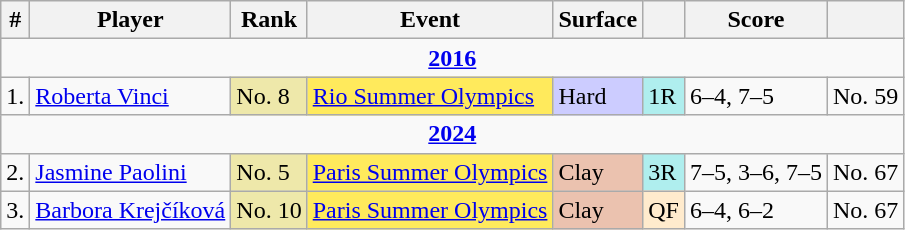<table class="wikitable sortable">
<tr>
<th>#</th>
<th>Player</th>
<th>Rank</th>
<th>Event</th>
<th>Surface</th>
<th></th>
<th>Score</th>
<th></th>
</tr>
<tr>
<td colspan="8" align="center"><a href='#'><strong>2016</strong></a></td>
</tr>
<tr>
<td>1.</td>
<td> <a href='#'>Roberta Vinci</a></td>
<td bgcolor="EEE8AA">No. 8</td>
<td bgcolor="FFEA5C"><a href='#'>Rio Summer Olympics</a></td>
<td bgcolor="CCCCff">Hard</td>
<td bgcolor="afeeee">1R</td>
<td>6–4, 7–5</td>
<td>No. 59</td>
</tr>
<tr>
<td colspan="8" align="center"><a href='#'><strong>2024</strong></a></td>
</tr>
<tr>
<td>2.</td>
<td> <a href='#'>Jasmine Paolini</a></td>
<td bgcolor="EEE8AA">No. 5</td>
<td bgcolor="FFEA5C"><a href='#'>Paris Summer Olympics</a></td>
<td bgcolor=EBC2AF>Clay</td>
<td bgcolor="afeeee">3R</td>
<td>7–5, 3–6, 7–5</td>
<td>No. 67</td>
</tr>
<tr>
<td>3.</td>
<td> <a href='#'>Barbora Krejčíková</a></td>
<td bgcolor="EEE8AA">No. 10</td>
<td bgcolor="FFEA5C"><a href='#'>Paris Summer Olympics</a></td>
<td bgcolor=EBC2AF>Clay</td>
<td bgcolor="ffebcd">QF</td>
<td>6–4, 6–2</td>
<td>No. 67</td>
</tr>
</table>
